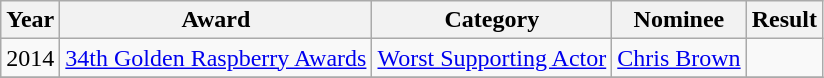<table class="wikitable sortable plainrowheaders" style="text-align:center;">
<tr>
<th>Year</th>
<th>Award</th>
<th>Category</th>
<th>Nominee</th>
<th>Result</th>
</tr>
<tr>
<td>2014</td>
<td><a href='#'>34th Golden Raspberry Awards</a></td>
<td><a href='#'>Worst Supporting Actor</a></td>
<td><a href='#'>Chris Brown</a></td>
<td></td>
</tr>
<tr>
</tr>
</table>
